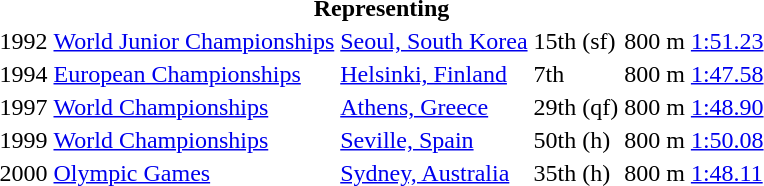<table>
<tr>
<th colspan="6">Representing </th>
</tr>
<tr>
<td>1992</td>
<td><a href='#'>World Junior Championships</a></td>
<td><a href='#'>Seoul, South Korea</a></td>
<td>15th (sf)</td>
<td>800 m</td>
<td><a href='#'>1:51.23</a></td>
</tr>
<tr>
<td>1994</td>
<td><a href='#'>European Championships</a></td>
<td><a href='#'>Helsinki, Finland</a></td>
<td>7th</td>
<td>800 m</td>
<td><a href='#'>1:47.58</a></td>
</tr>
<tr>
<td>1997</td>
<td><a href='#'>World Championships</a></td>
<td><a href='#'>Athens, Greece</a></td>
<td>29th (qf)</td>
<td>800 m</td>
<td><a href='#'>1:48.90</a></td>
</tr>
<tr>
<td>1999</td>
<td><a href='#'>World Championships</a></td>
<td><a href='#'>Seville, Spain</a></td>
<td>50th (h)</td>
<td>800 m</td>
<td><a href='#'>1:50.08</a></td>
</tr>
<tr>
<td>2000</td>
<td><a href='#'>Olympic Games</a></td>
<td><a href='#'>Sydney, Australia</a></td>
<td>35th (h)</td>
<td>800 m</td>
<td><a href='#'>1:48.11</a></td>
</tr>
</table>
